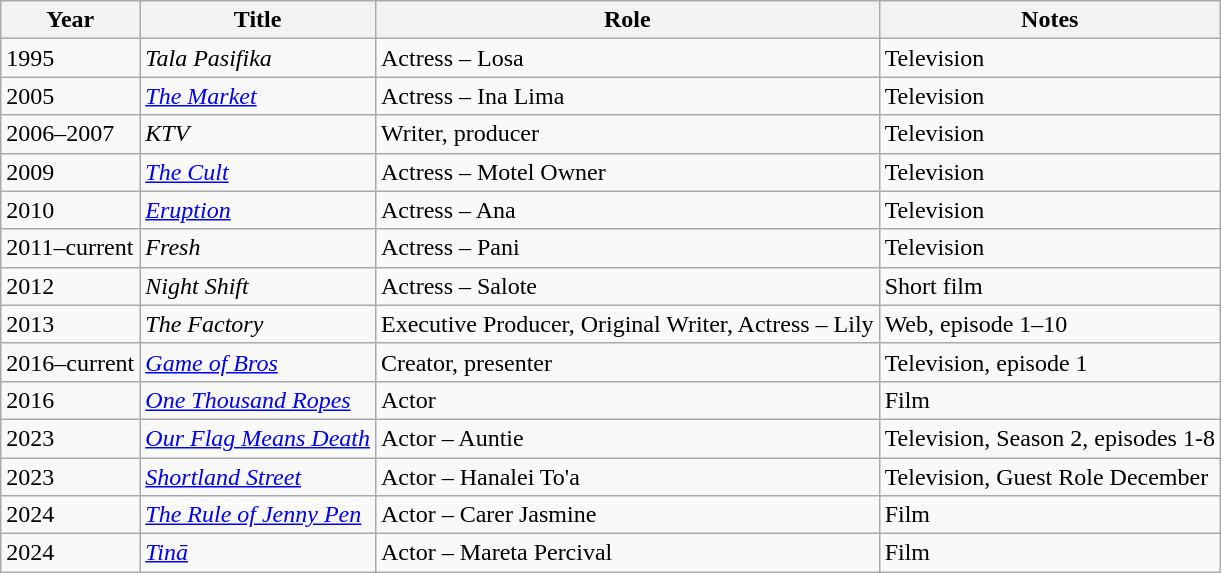<table class="wikitable sortable">
<tr>
<th>Year</th>
<th>Title</th>
<th>Role</th>
<th>Notes</th>
</tr>
<tr>
<td>1995</td>
<td><em>Tala Pasifika</em></td>
<td>Actress – Losa</td>
<td>Television</td>
</tr>
<tr>
<td>2005</td>
<td><em><a href='#'>The Market</a></em></td>
<td>Actress – Ina Lima</td>
<td>Television</td>
</tr>
<tr>
<td>2006–2007</td>
<td><em>KTV</em></td>
<td>Writer, producer</td>
<td>Television</td>
</tr>
<tr>
<td>2009</td>
<td><em><a href='#'>The Cult</a></em></td>
<td>Actress – Motel Owner</td>
<td>Television</td>
</tr>
<tr>
<td>2010</td>
<td><em><a href='#'>Eruption</a></em></td>
<td>Actress – Ana</td>
<td>Television</td>
</tr>
<tr>
<td>2011–current</td>
<td><em>Fresh</em></td>
<td>Actress – Pani</td>
<td>Television</td>
</tr>
<tr>
<td>2012</td>
<td><em>Night Shift</em></td>
<td>Actress – Salote</td>
<td>Short film</td>
</tr>
<tr>
<td>2013</td>
<td><em>The Factory</em></td>
<td>Executive Producer, Original Writer, Actress – Lily</td>
<td>Web, episode 1–10</td>
</tr>
<tr>
<td>2016–current</td>
<td><em><a href='#'>Game of Bros</a></em></td>
<td>Creator, presenter</td>
<td>Television, episode 1</td>
</tr>
<tr>
<td>2016</td>
<td><em><a href='#'>One Thousand Ropes</a></em></td>
<td>Actor</td>
<td>Film</td>
</tr>
<tr>
<td>2023</td>
<td><em><a href='#'>Our Flag Means Death</a></em></td>
<td>Actor – Auntie</td>
<td>Television, Season 2, episodes 1-8</td>
</tr>
<tr>
<td>2023</td>
<td><em><a href='#'>Shortland Street</a></em></td>
<td>Actor – Hanalei To'a</td>
<td>Television, Guest Role December</td>
</tr>
<tr>
<td>2024</td>
<td><em><a href='#'>The Rule of Jenny Pen</a></em></td>
<td>Actor –  Carer Jasmine</td>
<td>Film</td>
</tr>
<tr>
<td>2024</td>
<td><em><a href='#'>Tinā</a></em></td>
<td>Actor –  Mareta Percival</td>
<td>Film</td>
</tr>
</table>
